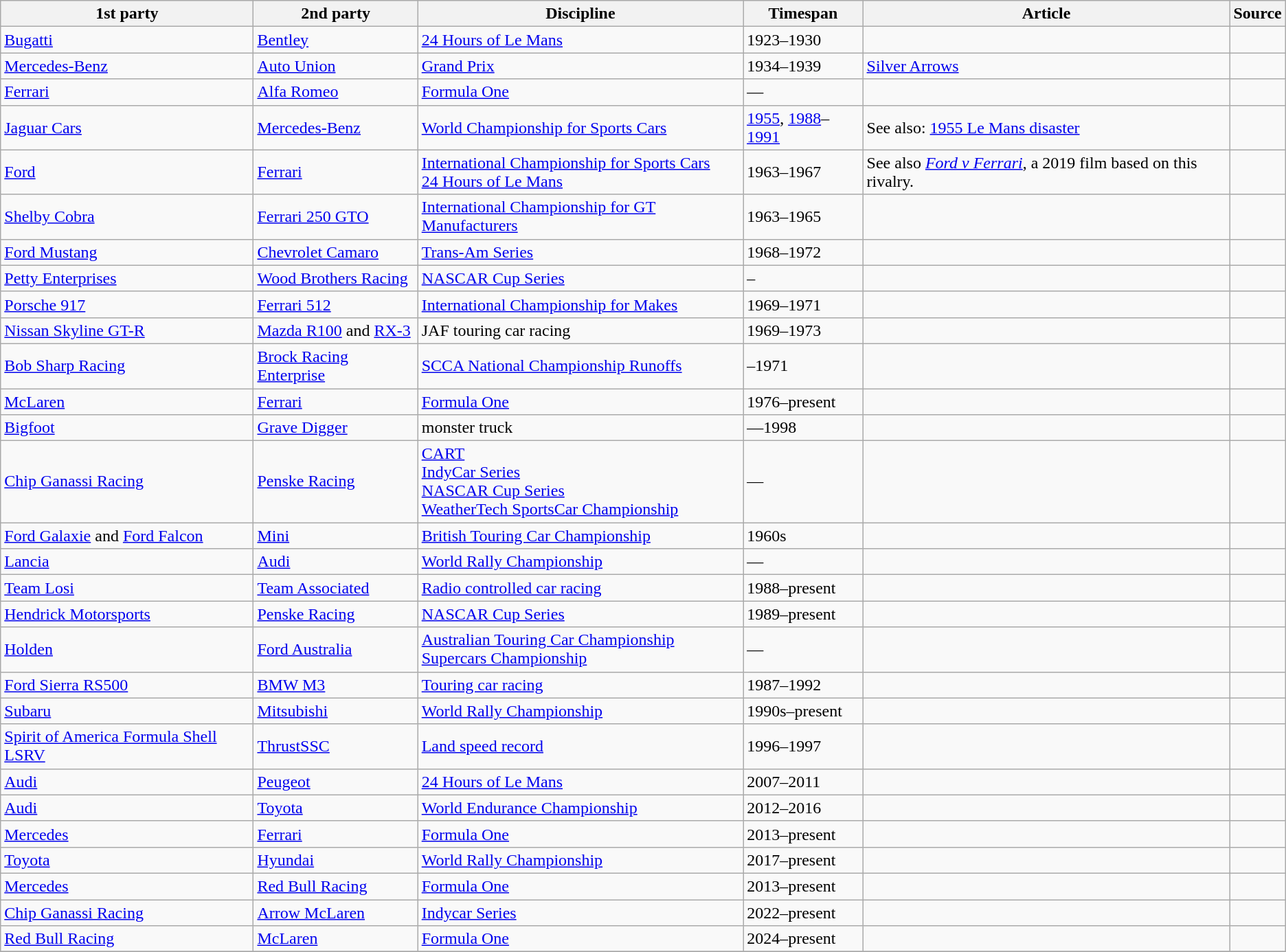<table class="wikitable">
<tr>
<th>1st party</th>
<th>2nd party</th>
<th>Discipline</th>
<th>Timespan</th>
<th>Article</th>
<th class="unsortable">Source</th>
</tr>
<tr>
<td><a href='#'>Bugatti</a></td>
<td><a href='#'>Bentley</a></td>
<td><a href='#'>24 Hours of Le Mans</a></td>
<td>1923–1930</td>
<td></td>
<td></td>
</tr>
<tr>
<td><a href='#'>Mercedes-Benz</a></td>
<td><a href='#'>Auto Union</a></td>
<td><a href='#'>Grand Prix</a></td>
<td>1934–1939</td>
<td><a href='#'>Silver Arrows</a></td>
<td></td>
</tr>
<tr>
<td><a href='#'>Ferrari</a></td>
<td><a href='#'>Alfa Romeo</a></td>
<td><a href='#'>Formula One</a></td>
<td>—</td>
<td></td>
<td></td>
</tr>
<tr>
<td><a href='#'>Jaguar Cars</a></td>
<td><a href='#'>Mercedes-Benz</a></td>
<td><a href='#'>World Championship for Sports Cars</a></td>
<td><a href='#'>1955</a>, <a href='#'>1988</a>–<a href='#'>1991</a></td>
<td>See also: <a href='#'>1955 Le Mans disaster</a></td>
<td></td>
</tr>
<tr>
<td><a href='#'>Ford</a></td>
<td><a href='#'>Ferrari</a></td>
<td><a href='#'>International Championship for Sports Cars</a><br><a href='#'>24 Hours of Le Mans</a></td>
<td>1963–1967</td>
<td>See also <em><a href='#'>Ford v Ferrari</a></em>, a 2019 film based on this rivalry.</td>
<td></td>
</tr>
<tr>
<td><a href='#'>Shelby Cobra</a></td>
<td><a href='#'>Ferrari 250 GTO</a></td>
<td><a href='#'>International Championship for GT Manufacturers</a></td>
<td>1963–1965</td>
<td></td>
<td></td>
</tr>
<tr>
<td><a href='#'>Ford Mustang</a></td>
<td><a href='#'>Chevrolet Camaro</a></td>
<td><a href='#'>Trans-Am Series</a></td>
<td>1968–1972</td>
<td></td>
<td></td>
</tr>
<tr>
<td><a href='#'>Petty Enterprises</a></td>
<td><a href='#'>Wood Brothers Racing</a></td>
<td><a href='#'>NASCAR Cup Series</a></td>
<td>–</td>
<td></td>
<td></td>
</tr>
<tr>
<td><a href='#'>Porsche 917</a></td>
<td><a href='#'>Ferrari 512</a></td>
<td><a href='#'>International Championship for Makes</a></td>
<td>1969–1971</td>
<td></td>
<td></td>
</tr>
<tr>
<td><a href='#'>Nissan Skyline GT-R</a></td>
<td><a href='#'>Mazda R100</a> and <a href='#'>RX-3</a></td>
<td>JAF touring car racing</td>
<td>1969–1973</td>
<td></td>
<td></td>
</tr>
<tr>
<td><a href='#'>Bob Sharp Racing</a></td>
<td><a href='#'>Brock Racing Enterprise</a></td>
<td><a href='#'>SCCA National Championship Runoffs</a></td>
<td>–1971</td>
<td></td>
<td></td>
</tr>
<tr>
<td><a href='#'>McLaren</a></td>
<td><a href='#'>Ferrari</a></td>
<td><a href='#'>Formula One</a></td>
<td>1976–present</td>
<td></td>
<td></td>
</tr>
<tr>
<td><a href='#'>Bigfoot</a></td>
<td><a href='#'>Grave Digger</a></td>
<td>monster truck</td>
<td>—1998</td>
<td></td>
<td></td>
</tr>
<tr>
<td><a href='#'>Chip Ganassi Racing</a></td>
<td><a href='#'>Penske Racing</a></td>
<td><a href='#'>CART</a><br><a href='#'>IndyCar Series</a><br><a href='#'>NASCAR Cup Series</a><br><a href='#'>WeatherTech SportsCar Championship</a></td>
<td>—</td>
<td></td>
<td></td>
</tr>
<tr>
<td><a href='#'>Ford Galaxie</a> and <a href='#'>Ford Falcon</a></td>
<td><a href='#'>Mini</a></td>
<td><a href='#'>British Touring Car Championship</a></td>
<td>1960s</td>
<td></td>
<td></td>
</tr>
<tr>
<td><a href='#'>Lancia</a></td>
<td><a href='#'>Audi</a></td>
<td><a href='#'>World Rally Championship</a></td>
<td>—</td>
<td></td>
<td></td>
</tr>
<tr>
<td><a href='#'>Team Losi</a></td>
<td><a href='#'>Team Associated</a></td>
<td><a href='#'>Radio controlled car racing</a></td>
<td>1988–present</td>
<td></td>
<td></td>
</tr>
<tr>
<td><a href='#'>Hendrick Motorsports</a></td>
<td><a href='#'>Penske Racing</a></td>
<td><a href='#'>NASCAR Cup Series</a></td>
<td>1989–present</td>
<td></td>
<td></td>
</tr>
<tr>
<td><a href='#'>Holden</a></td>
<td><a href='#'>Ford Australia</a></td>
<td><a href='#'>Australian Touring Car Championship</a><br><a href='#'>Supercars Championship</a></td>
<td>—</td>
<td></td>
<td></td>
</tr>
<tr>
<td><a href='#'>Ford Sierra RS500</a></td>
<td><a href='#'>BMW M3</a></td>
<td><a href='#'>Touring car racing</a></td>
<td>1987–1992</td>
<td></td>
<td></td>
</tr>
<tr>
<td><a href='#'>Subaru</a></td>
<td><a href='#'>Mitsubishi</a></td>
<td><a href='#'>World Rally Championship</a></td>
<td>1990s–present</td>
<td></td>
<td></td>
</tr>
<tr>
<td><a href='#'>Spirit of America Formula Shell LSRV</a></td>
<td><a href='#'>ThrustSSC</a></td>
<td><a href='#'>Land speed record</a></td>
<td>1996–1997</td>
<td></td>
<td></td>
</tr>
<tr>
<td><a href='#'>Audi</a></td>
<td><a href='#'>Peugeot</a></td>
<td><a href='#'>24 Hours of Le Mans</a></td>
<td>2007–2011</td>
<td></td>
<td></td>
</tr>
<tr>
<td><a href='#'>Audi</a></td>
<td><a href='#'>Toyota</a></td>
<td><a href='#'>World Endurance Championship</a></td>
<td>2012–2016</td>
<td></td>
<td></td>
</tr>
<tr>
<td><a href='#'>Mercedes</a></td>
<td><a href='#'>Ferrari</a></td>
<td><a href='#'>Formula One</a></td>
<td>2013–present</td>
<td></td>
</tr>
<tr>
<td><a href='#'>Toyota</a></td>
<td><a href='#'>Hyundai</a></td>
<td><a href='#'>World Rally Championship</a></td>
<td>2017–present</td>
<td></td>
<td></td>
</tr>
<tr>
<td><a href='#'>Mercedes</a></td>
<td><a href='#'>Red Bull Racing</a></td>
<td><a href='#'>Formula One</a></td>
<td>2013–present</td>
<td></td>
<td></td>
</tr>
<tr>
<td><a href='#'>Chip Ganassi Racing</a></td>
<td><a href='#'>Arrow McLaren</a></td>
<td><a href='#'>Indycar Series</a></td>
<td>2022–present</td>
<td></td>
<td></td>
</tr>
<tr>
<td><a href='#'>Red Bull Racing</a></td>
<td><a href='#'>McLaren</a></td>
<td><a href='#'>Formula One</a></td>
<td>2024–present</td>
<td></td>
<td></td>
</tr>
<tr>
</tr>
</table>
